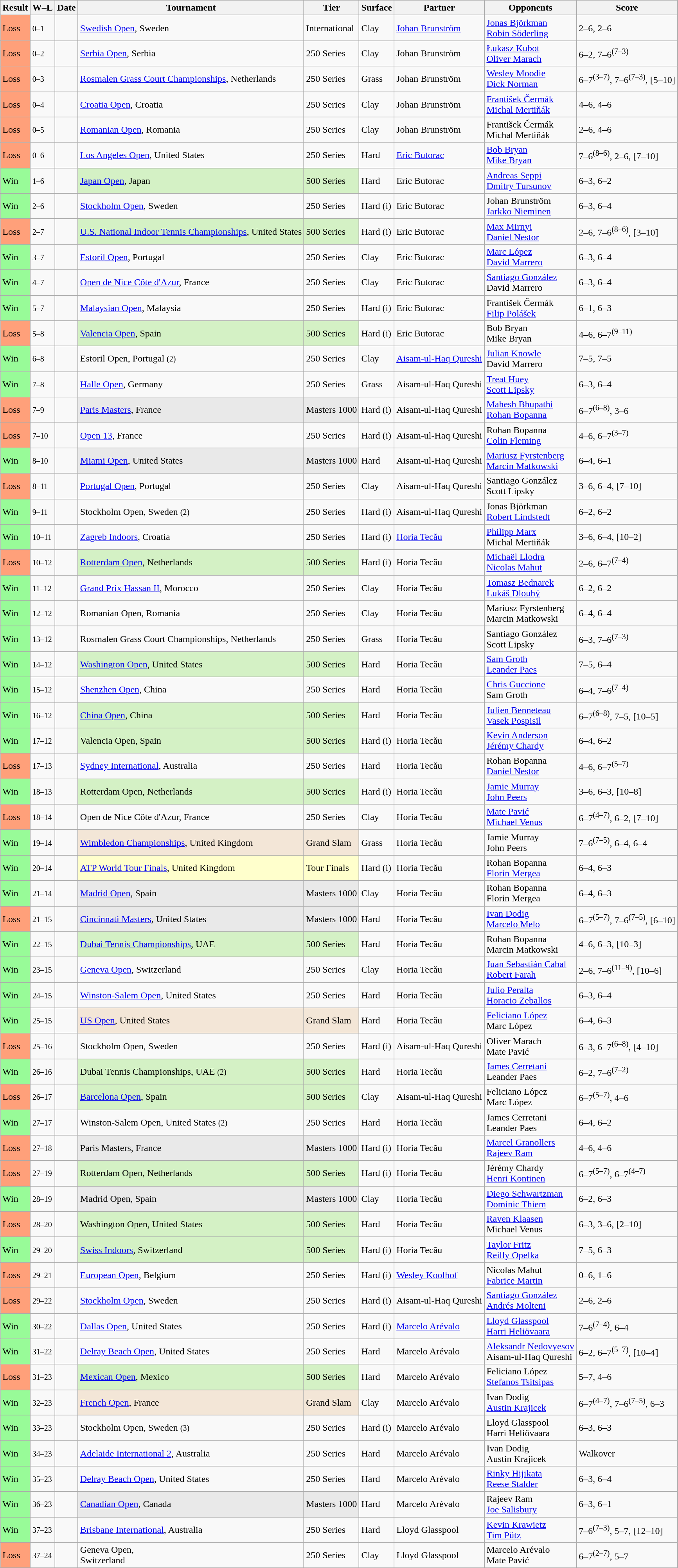<table class="sortable wikitable">
<tr>
<th>Result</th>
<th class="unsortable">W–L</th>
<th>Date</th>
<th>Tournament</th>
<th>Tier</th>
<th>Surface</th>
<th>Partner</th>
<th>Opponents</th>
<th class="unsortable">Score</th>
</tr>
<tr>
<td bgcolor=FFA07A>Loss</td>
<td><small>0–1</small></td>
<td><a href='#'></a></td>
<td><a href='#'>Swedish Open</a>, Sweden</td>
<td>International</td>
<td>Clay</td>
<td> <a href='#'>Johan Brunström</a></td>
<td> <a href='#'>Jonas Björkman</a><br> <a href='#'>Robin Söderling</a></td>
<td>2–6, 2–6</td>
</tr>
<tr>
<td bgcolor=FFA07A>Loss</td>
<td><small>0–2</small></td>
<td><a href='#'></a></td>
<td><a href='#'>Serbia Open</a>, Serbia</td>
<td>250 Series</td>
<td>Clay</td>
<td> Johan Brunström</td>
<td> <a href='#'>Łukasz Kubot</a><br> <a href='#'>Oliver Marach</a></td>
<td>6–2, 7–6<sup>(7–3)</sup></td>
</tr>
<tr>
<td bgcolor=FFA07A>Loss</td>
<td><small>0–3</small></td>
<td><a href='#'></a></td>
<td><a href='#'>Rosmalen Grass Court Championships</a>, Netherlands</td>
<td>250 Series</td>
<td>Grass</td>
<td> Johan Brunström</td>
<td> <a href='#'>Wesley Moodie</a><br> <a href='#'>Dick Norman</a></td>
<td>6–7<sup>(3–7)</sup>, 7–6<sup>(7–3)</sup>, [5–10]</td>
</tr>
<tr>
<td bgcolor=FFA07A>Loss</td>
<td><small>0–4</small></td>
<td><a href='#'></a></td>
<td><a href='#'>Croatia Open</a>, Croatia</td>
<td>250 Series</td>
<td>Clay</td>
<td> Johan Brunström</td>
<td> <a href='#'>František Čermák</a><br> <a href='#'>Michal Mertiňák</a></td>
<td>4–6, 4–6</td>
</tr>
<tr>
<td bgcolor=FFA07A>Loss</td>
<td><small>0–5</small></td>
<td><a href='#'></a></td>
<td><a href='#'>Romanian Open</a>, Romania</td>
<td>250 Series</td>
<td>Clay</td>
<td> Johan Brunström</td>
<td> František Čermák<br> Michal Mertiňák</td>
<td>2–6, 4–6</td>
</tr>
<tr>
<td bgcolor=FFA07A>Loss</td>
<td><small>0–6</small></td>
<td><a href='#'></a></td>
<td><a href='#'>Los Angeles Open</a>, United States</td>
<td>250 Series</td>
<td>Hard</td>
<td> <a href='#'>Eric Butorac</a></td>
<td> <a href='#'>Bob Bryan</a><br> <a href='#'>Mike Bryan</a></td>
<td>7–6<sup>(8–6)</sup>, 2–6, [7–10]</td>
</tr>
<tr>
<td bgcolor=98FB98>Win</td>
<td><small>1–6</small></td>
<td><a href='#'></a></td>
<td style="background:#D4F1C5;"><a href='#'>Japan Open</a>, Japan</td>
<td style="background:#D4F1C5;">500 Series</td>
<td>Hard</td>
<td> Eric Butorac</td>
<td> <a href='#'>Andreas Seppi</a><br> <a href='#'>Dmitry Tursunov</a></td>
<td>6–3, 6–2</td>
</tr>
<tr>
<td bgcolor=98FB98>Win</td>
<td><small>2–6</small></td>
<td><a href='#'></a></td>
<td><a href='#'>Stockholm Open</a>, Sweden</td>
<td>250 Series</td>
<td>Hard (i)</td>
<td> Eric Butorac</td>
<td> Johan Brunström<br> <a href='#'>Jarkko Nieminen</a></td>
<td>6–3, 6–4</td>
</tr>
<tr>
<td bgcolor=FFA07A>Loss</td>
<td><small>2–7</small></td>
<td><a href='#'></a></td>
<td style="background:#D4F1C5;"><a href='#'>U.S. National Indoor Tennis Championships</a>, United States</td>
<td style="background:#D4F1C5;">500 Series</td>
<td>Hard (i)</td>
<td> Eric Butorac</td>
<td> <a href='#'>Max Mirnyi</a><br> <a href='#'>Daniel Nestor</a></td>
<td>2–6, 7–6<sup>(8–6)</sup>, [3–10]</td>
</tr>
<tr>
<td bgcolor=98FB98>Win</td>
<td><small>3–7</small></td>
<td><a href='#'></a></td>
<td><a href='#'>Estoril Open</a>, Portugal</td>
<td>250 Series</td>
<td>Clay</td>
<td> Eric Butorac</td>
<td> <a href='#'>Marc López</a><br> <a href='#'>David Marrero</a></td>
<td>6–3, 6–4</td>
</tr>
<tr>
<td bgcolor=98FB98>Win</td>
<td><small>4–7</small></td>
<td><a href='#'></a></td>
<td><a href='#'>Open de Nice Côte d'Azur</a>, France</td>
<td>250 Series</td>
<td>Clay</td>
<td> Eric Butorac</td>
<td> <a href='#'>Santiago González</a><br> David Marrero</td>
<td>6–3, 6–4</td>
</tr>
<tr>
<td bgcolor=98FB98>Win</td>
<td><small>5–7</small></td>
<td><a href='#'></a></td>
<td><a href='#'>Malaysian Open</a>, Malaysia</td>
<td>250 Series</td>
<td>Hard (i)</td>
<td> Eric Butorac</td>
<td> František Čermák<br> <a href='#'>Filip Polášek</a></td>
<td>6–1, 6–3</td>
</tr>
<tr>
<td bgcolor=FFA07A>Loss</td>
<td><small>5–8</small></td>
<td><a href='#'></a></td>
<td style="background:#D4F1C5;"><a href='#'>Valencia Open</a>, Spain</td>
<td style="background:#D4F1C5;">500 Series</td>
<td>Hard (i)</td>
<td> Eric Butorac</td>
<td> Bob Bryan<br> Mike Bryan</td>
<td>4–6, 6–7<sup>(9–11)</sup></td>
</tr>
<tr>
<td bgcolor=98FB98>Win</td>
<td><small>6–8</small></td>
<td><a href='#'></a></td>
<td>Estoril Open, Portugal <small>(2)</small></td>
<td>250 Series</td>
<td>Clay</td>
<td> <a href='#'>Aisam-ul-Haq Qureshi</a></td>
<td> <a href='#'>Julian Knowle</a><br> David Marrero</td>
<td>7–5, 7–5</td>
</tr>
<tr>
<td bgcolor=98FB98>Win</td>
<td><small>7–8</small></td>
<td><a href='#'></a></td>
<td><a href='#'>Halle Open</a>, Germany</td>
<td>250 Series</td>
<td>Grass</td>
<td> Aisam-ul-Haq Qureshi</td>
<td> <a href='#'>Treat Huey</a><br> <a href='#'>Scott Lipsky</a></td>
<td>6–3, 6–4</td>
</tr>
<tr>
<td bgcolor=FFA07A>Loss</td>
<td><small>7–9</small></td>
<td><a href='#'></a></td>
<td style="background:#E9E9E9;"><a href='#'>Paris Masters</a>, France</td>
<td style="background:#E9E9E9;">Masters 1000</td>
<td>Hard (i)</td>
<td> Aisam-ul-Haq Qureshi</td>
<td> <a href='#'>Mahesh Bhupathi</a><br> <a href='#'>Rohan Bopanna</a></td>
<td>6–7<sup>(6–8)</sup>, 3–6</td>
</tr>
<tr>
<td bgcolor=FFA07A>Loss</td>
<td><small>7–10</small></td>
<td><a href='#'></a></td>
<td><a href='#'>Open 13</a>, France</td>
<td>250 Series</td>
<td>Hard (i)</td>
<td> Aisam-ul-Haq Qureshi</td>
<td> Rohan Bopanna<br> <a href='#'>Colin Fleming</a></td>
<td>4–6, 6–7<sup>(3–7)</sup></td>
</tr>
<tr>
<td bgcolor=98FB98>Win</td>
<td><small>8–10</small></td>
<td><a href='#'></a></td>
<td style="background:#E9E9E9;"><a href='#'>Miami Open</a>, United States</td>
<td style="background:#E9E9E9;">Masters 1000</td>
<td>Hard</td>
<td> Aisam-ul-Haq Qureshi</td>
<td> <a href='#'>Mariusz Fyrstenberg</a><br> <a href='#'>Marcin Matkowski</a></td>
<td>6–4, 6–1</td>
</tr>
<tr>
<td bgcolor=FFA07A>Loss</td>
<td><small>8–11</small></td>
<td><a href='#'></a></td>
<td><a href='#'>Portugal Open</a>, Portugal</td>
<td>250 Series</td>
<td>Clay</td>
<td> Aisam-ul-Haq Qureshi</td>
<td> Santiago González<br> Scott Lipsky</td>
<td>3–6, 6–4, [7–10]</td>
</tr>
<tr>
<td bgcolor=98FB98>Win</td>
<td><small>9–11</small></td>
<td><a href='#'></a></td>
<td>Stockholm Open, Sweden <small>(2)</small></td>
<td>250 Series</td>
<td>Hard (i)</td>
<td> Aisam-ul-Haq Qureshi</td>
<td> Jonas Björkman<br> <a href='#'>Robert Lindstedt</a></td>
<td>6–2, 6–2</td>
</tr>
<tr>
<td bgcolor=98FB98>Win</td>
<td><small>10–11</small></td>
<td><a href='#'></a></td>
<td><a href='#'>Zagreb Indoors</a>, Croatia</td>
<td>250 Series</td>
<td>Hard (i)</td>
<td> <a href='#'>Horia Tecău</a></td>
<td> <a href='#'>Philipp Marx</a><br> Michal Mertiňák</td>
<td>3–6, 6–4, [10–2]</td>
</tr>
<tr>
<td bgcolor=FFA07A>Loss</td>
<td><small>10–12</small></td>
<td><a href='#'></a></td>
<td style="background:#D4F1C5;"><a href='#'>Rotterdam Open</a>, Netherlands</td>
<td style="background:#D4F1C5;">500 Series</td>
<td>Hard (i)</td>
<td> Horia Tecău</td>
<td> <a href='#'>Michaël Llodra</a><br> <a href='#'>Nicolas Mahut</a></td>
<td>2–6, 6–7<sup>(7–4)</sup></td>
</tr>
<tr>
<td bgcolor=98FB98>Win</td>
<td><small>11–12</small></td>
<td><a href='#'></a></td>
<td><a href='#'>Grand Prix Hassan II</a>, Morocco</td>
<td>250 Series</td>
<td>Clay</td>
<td> Horia Tecău</td>
<td> <a href='#'>Tomasz Bednarek</a><br> <a href='#'>Lukáš Dlouhý</a></td>
<td>6–2, 6–2</td>
</tr>
<tr>
<td bgcolor=98FB98>Win</td>
<td><small>12–12</small></td>
<td><a href='#'></a></td>
<td>Romanian Open, Romania</td>
<td>250 Series</td>
<td>Clay</td>
<td> Horia Tecău</td>
<td> Mariusz Fyrstenberg<br> Marcin Matkowski</td>
<td>6–4, 6–4</td>
</tr>
<tr>
<td bgcolor=98FB98>Win</td>
<td><small>13–12</small></td>
<td><a href='#'></a></td>
<td>Rosmalen Grass Court Championships, Netherlands</td>
<td>250 Series</td>
<td>Grass</td>
<td> Horia Tecău</td>
<td> Santiago González<br> Scott Lipsky</td>
<td>6–3, 7–6<sup>(7–3)</sup></td>
</tr>
<tr>
<td bgcolor=98FB98>Win</td>
<td><small>14–12</small></td>
<td><a href='#'></a></td>
<td style="background:#D4F1C5;"><a href='#'>Washington Open</a>, United States</td>
<td style="background:#D4F1C5;">500 Series</td>
<td>Hard</td>
<td> Horia Tecău</td>
<td> <a href='#'>Sam Groth</a><br> <a href='#'>Leander Paes</a></td>
<td>7–5, 6–4</td>
</tr>
<tr>
<td bgcolor=98FB98>Win</td>
<td><small>15–12</small></td>
<td><a href='#'></a></td>
<td><a href='#'>Shenzhen Open</a>, China</td>
<td>250 Series</td>
<td>Hard</td>
<td> Horia Tecău</td>
<td> <a href='#'>Chris Guccione</a><br> Sam Groth</td>
<td>6–4, 7–6<sup>(7–4)</sup></td>
</tr>
<tr>
<td bgcolor=98FB98>Win</td>
<td><small>16–12</small></td>
<td><a href='#'></a></td>
<td style="background:#D4F1C5;"><a href='#'>China Open</a>, China</td>
<td style="background:#D4F1C5;">500 Series</td>
<td>Hard</td>
<td> Horia Tecău</td>
<td> <a href='#'>Julien Benneteau</a><br> <a href='#'>Vasek Pospisil</a></td>
<td>6–7<sup>(6–8)</sup>, 7–5, [10–5]</td>
</tr>
<tr>
<td bgcolor=98FB98>Win</td>
<td><small>17–12</small></td>
<td><a href='#'></a></td>
<td style="background:#D4F1C5;">Valencia Open, Spain</td>
<td style="background:#D4F1C5;">500 Series</td>
<td>Hard (i)</td>
<td> Horia Tecău</td>
<td> <a href='#'>Kevin Anderson</a><br> <a href='#'>Jérémy Chardy</a></td>
<td>6–4, 6–2</td>
</tr>
<tr>
<td bgcolor=FFA07A>Loss</td>
<td><small>17–13</small></td>
<td><a href='#'></a></td>
<td><a href='#'>Sydney International</a>, Australia</td>
<td>250 Series</td>
<td>Hard</td>
<td> Horia Tecău</td>
<td> Rohan Bopanna<br> <a href='#'>Daniel Nestor</a></td>
<td>4–6, 6–7<sup>(5–7)</sup></td>
</tr>
<tr>
<td bgcolor=98FB98>Win</td>
<td><small>18–13</small></td>
<td><a href='#'></a></td>
<td style="background:#D4F1C5;">Rotterdam Open, Netherlands</td>
<td style="background:#D4F1C5;">500 Series</td>
<td>Hard (i)</td>
<td> Horia Tecău</td>
<td> <a href='#'>Jamie Murray</a><br> <a href='#'>John Peers</a></td>
<td>3–6, 6–3, [10–8]</td>
</tr>
<tr>
<td bgcolor=FFA07A>Loss</td>
<td><small>18–14</small></td>
<td><a href='#'></a></td>
<td>Open de Nice Côte d'Azur, France</td>
<td>250 Series</td>
<td>Clay</td>
<td> Horia Tecău</td>
<td> <a href='#'>Mate Pavić</a><br> <a href='#'>Michael Venus</a></td>
<td>6–7<sup>(4–7)</sup>, 6–2, [7–10]</td>
</tr>
<tr>
<td bgcolor=98FB98>Win</td>
<td><small>19–14</small></td>
<td><a href='#'></a></td>
<td style="background:#F3E6D7;"><a href='#'>Wimbledon Championships</a>, United Kingdom</td>
<td style="background:#F3E6D7;">Grand Slam</td>
<td>Grass</td>
<td> Horia Tecău</td>
<td> Jamie Murray<br> John Peers</td>
<td>7–6<sup>(7–5)</sup>, 6–4, 6–4</td>
</tr>
<tr>
<td bgcolor=98FB98>Win</td>
<td><small>20–14</small></td>
<td><a href='#'></a></td>
<td style="background:#ffc;"><a href='#'>ATP World Tour Finals</a>, United Kingdom</td>
<td style="background:#ffc;">Tour Finals</td>
<td>Hard (i)</td>
<td> Horia Tecău</td>
<td> Rohan Bopanna<br> <a href='#'>Florin Mergea</a></td>
<td>6–4, 6–3</td>
</tr>
<tr>
<td bgcolor=98FB98>Win</td>
<td><small>21–14</small></td>
<td><a href='#'></a></td>
<td style="background:#E9E9E9;"><a href='#'>Madrid Open</a>, Spain</td>
<td style="background:#E9E9E9;">Masters 1000</td>
<td>Clay</td>
<td> Horia Tecău</td>
<td> Rohan Bopanna<br> Florin Mergea</td>
<td>6–4, 6–3</td>
</tr>
<tr>
<td bgcolor=FFA07A>Loss</td>
<td><small>21–15</small></td>
<td><a href='#'></a></td>
<td style="background:#E9E9E9;"><a href='#'>Cincinnati Masters</a>, United States</td>
<td style="background:#E9E9E9;">Masters 1000</td>
<td>Hard</td>
<td> Horia Tecău</td>
<td> <a href='#'>Ivan Dodig</a><br> <a href='#'>Marcelo Melo</a></td>
<td>6–7<sup>(5–7)</sup>, 7–6<sup>(7–5)</sup>, [6–10]</td>
</tr>
<tr>
<td bgcolor=98FB98>Win</td>
<td><small>22–15</small></td>
<td><a href='#'></a></td>
<td style="background:#D4F1C5;"><a href='#'>Dubai Tennis Championships</a>, UAE</td>
<td style="background:#D4F1C5;">500 Series</td>
<td>Hard</td>
<td> Horia Tecău</td>
<td> Rohan Bopanna<br> Marcin Matkowski</td>
<td>4–6, 6–3, [10–3]</td>
</tr>
<tr>
<td bgcolor=98FB98>Win</td>
<td><small>23–15</small></td>
<td><a href='#'></a></td>
<td><a href='#'>Geneva Open</a>, Switzerland</td>
<td>250 Series</td>
<td>Clay</td>
<td> Horia Tecău</td>
<td> <a href='#'>Juan Sebastián Cabal</a><br> <a href='#'>Robert Farah</a></td>
<td>2–6, 7–6<sup>(11–9)</sup>, [10–6]</td>
</tr>
<tr>
<td bgcolor=98FB98>Win</td>
<td><small>24–15</small></td>
<td><a href='#'></a></td>
<td><a href='#'>Winston-Salem Open</a>, United States</td>
<td>250 Series</td>
<td>Hard</td>
<td> Horia Tecău</td>
<td> <a href='#'>Julio Peralta</a><br> <a href='#'>Horacio Zeballos</a></td>
<td>6–3, 6–4</td>
</tr>
<tr>
<td bgcolor=98FB98>Win</td>
<td><small>25–15</small></td>
<td><a href='#'></a></td>
<td style="background:#F3E6D7;"><a href='#'>US Open</a>, United States</td>
<td style="background:#F3E6D7;">Grand Slam</td>
<td>Hard</td>
<td> Horia Tecău</td>
<td> <a href='#'>Feliciano López</a><br> Marc López</td>
<td>6–4, 6–3</td>
</tr>
<tr>
<td bgcolor=FFA07A>Loss</td>
<td><small>25–16</small></td>
<td><a href='#'></a></td>
<td>Stockholm Open, Sweden</td>
<td>250 Series</td>
<td>Hard (i)</td>
<td> Aisam-ul-Haq Qureshi</td>
<td> Oliver Marach<br> Mate Pavić</td>
<td>6–3, 6–7<sup>(6–8)</sup>, [4–10]</td>
</tr>
<tr>
<td bgcolor=98FB98>Win</td>
<td><small>26–16</small></td>
<td><a href='#'></a></td>
<td style="background:#D4F1C5;">Dubai Tennis Championships, UAE <small>(2)</small></td>
<td style="background:#D4F1C5;">500 Series</td>
<td>Hard</td>
<td> Horia Tecău</td>
<td> <a href='#'>James Cerretani</a><br> Leander Paes</td>
<td>6–2, 7–6<sup>(7–2)</sup></td>
</tr>
<tr>
<td bgcolor=FFA07A>Loss</td>
<td><small>26–17</small></td>
<td><a href='#'></a></td>
<td style="background:#D4F1C5;"><a href='#'>Barcelona Open</a>, Spain</td>
<td style="background:#D4F1C5;">500 Series</td>
<td>Clay</td>
<td> Aisam-ul-Haq Qureshi</td>
<td> Feliciano López<br> Marc López</td>
<td>6–7<sup>(5–7)</sup>, 4–6</td>
</tr>
<tr>
<td bgcolor=98FB98>Win</td>
<td><small>27–17</small></td>
<td><a href='#'></a></td>
<td>Winston-Salem Open, United States <small>(2)</small></td>
<td>250 Series</td>
<td>Hard</td>
<td> Horia Tecău</td>
<td> James Cerretani<br> Leander Paes</td>
<td>6–4, 6–2</td>
</tr>
<tr>
<td bgcolor=FFA07A>Loss</td>
<td><small>27–18</small></td>
<td><a href='#'></a></td>
<td style="background:#E9E9E9;">Paris Masters, France</td>
<td style="background:#E9E9E9;">Masters 1000</td>
<td>Hard (i)</td>
<td> Horia Tecău</td>
<td> <a href='#'>Marcel Granollers</a><br> <a href='#'>Rajeev Ram</a></td>
<td>4–6, 4–6</td>
</tr>
<tr>
<td bgcolor=FFA07A>Loss</td>
<td><small>27–19</small></td>
<td><a href='#'></a></td>
<td style="background:#D4F1C5;">Rotterdam Open, Netherlands</td>
<td style="background:#D4F1C5;">500 Series</td>
<td>Hard (i)</td>
<td> Horia Tecău</td>
<td> Jérémy Chardy<br> <a href='#'>Henri Kontinen</a></td>
<td>6–7<sup>(5–7)</sup>, 6–7<sup>(4–7)</sup></td>
</tr>
<tr>
<td bgcolor=98fb98>Win</td>
<td><small>28–19</small></td>
<td><a href='#'></a></td>
<td style="background:#E9E9E9;">Madrid Open, Spain</td>
<td style="background:#E9E9E9;">Masters 1000</td>
<td>Clay</td>
<td> Horia Tecău</td>
<td> <a href='#'>Diego Schwartzman</a><br> <a href='#'>Dominic Thiem</a></td>
<td>6–2, 6–3</td>
</tr>
<tr>
<td bgcolor=FFA07A>Loss</td>
<td><small>28–20</small></td>
<td><a href='#'></a></td>
<td style="background:#D4F1C5;">Washington Open, United States</td>
<td style="background:#D4F1C5;">500 Series</td>
<td>Hard</td>
<td> Horia Tecău</td>
<td> <a href='#'>Raven Klaasen</a><br> Michael Venus</td>
<td>6–3, 3–6, [2–10]</td>
</tr>
<tr>
<td style="background:#98fb98;">Win</td>
<td><small>29–20</small></td>
<td><a href='#'></a></td>
<td style="background:#D4F1C5;"><a href='#'>Swiss Indoors</a>, Switzerland</td>
<td style="background:#D4F1C5;">500 Series</td>
<td>Hard (i)</td>
<td> Horia Tecău</td>
<td> <a href='#'>Taylor Fritz</a><br> <a href='#'>Reilly Opelka</a></td>
<td>7–5, 6–3</td>
</tr>
<tr>
<td bgcolor=FFA07A>Loss</td>
<td><small>29–21</small></td>
<td><a href='#'></a></td>
<td><a href='#'>European Open</a>, Belgium</td>
<td>250 Series</td>
<td>Hard (i)</td>
<td> <a href='#'>Wesley Koolhof</a></td>
<td> Nicolas Mahut<br> <a href='#'>Fabrice Martin</a></td>
<td>0–6, 1–6</td>
</tr>
<tr>
<td bgcolor=FFA07A>Loss</td>
<td><small>29–22</small></td>
<td><a href='#'></a></td>
<td><a href='#'>Stockholm Open</a>, Sweden</td>
<td>250 Series</td>
<td>Hard (i)</td>
<td> Aisam-ul-Haq Qureshi</td>
<td> <a href='#'>Santiago González</a><br> <a href='#'>Andrés Molteni</a></td>
<td>2–6, 2–6</td>
</tr>
<tr>
<td style="background:#98fb98;">Win</td>
<td><small>30–22</small></td>
<td><a href='#'></a></td>
<td><a href='#'>Dallas Open</a>, United States</td>
<td>250 Series</td>
<td>Hard (i)</td>
<td> <a href='#'>Marcelo Arévalo</a></td>
<td> <a href='#'>Lloyd Glasspool</a><br> <a href='#'>Harri Heliövaara</a></td>
<td>7–6<sup>(7–4)</sup>, 6–4</td>
</tr>
<tr>
<td style="background:#98fb98;">Win</td>
<td><small>31–22</small></td>
<td><a href='#'></a></td>
<td><a href='#'>Delray Beach Open</a>, United States</td>
<td>250 Series</td>
<td>Hard</td>
<td> Marcelo Arévalo</td>
<td> <a href='#'>Aleksandr Nedovyesov</a><br> Aisam-ul-Haq Qureshi</td>
<td>6–2, 6–7<sup>(5–7)</sup>, [10–4]</td>
</tr>
<tr>
<td bgcolor=FFA07A>Loss</td>
<td><small>31–23</small></td>
<td><a href='#'></a></td>
<td style=background:#d4f1c5><a href='#'>Mexican Open</a>, Mexico</td>
<td style=background:#d4f1c5>500 Series</td>
<td>Hard</td>
<td> Marcelo Arévalo</td>
<td> Feliciano López<br> <a href='#'>Stefanos Tsitsipas</a></td>
<td>5–7, 4–6</td>
</tr>
<tr>
<td style="background:#98fb98;">Win</td>
<td><small>32–23</small></td>
<td><a href='#'></a></td>
<td style="background:#F3E6D7;"><a href='#'>French Open</a>, France</td>
<td style="background:#F3E6D7;">Grand Slam</td>
<td>Clay</td>
<td> Marcelo Arévalo</td>
<td> Ivan Dodig<br> <a href='#'>Austin Krajicek</a></td>
<td>6–7<sup>(4–7)</sup>, 7–6<sup>(7–5)</sup>, 6–3</td>
</tr>
<tr>
<td style="background:#98fb98;">Win</td>
<td><small>33–23</small></td>
<td><a href='#'></a></td>
<td>Stockholm Open, Sweden <small>(3)</small></td>
<td>250 Series</td>
<td>Hard (i)</td>
<td> Marcelo Arévalo</td>
<td> Lloyd Glasspool<br> Harri Heliövaara</td>
<td>6–3, 6–3</td>
</tr>
<tr>
<td style="background:#98fb98;">Win</td>
<td><small>34–23</small></td>
<td><a href='#'></a></td>
<td><a href='#'>Adelaide International 2</a>, Australia</td>
<td>250 Series</td>
<td>Hard</td>
<td> Marcelo Arévalo</td>
<td> Ivan Dodig <br> Austin Krajicek</td>
<td>Walkover</td>
</tr>
<tr>
<td style="background:#98fb98;">Win</td>
<td><small>35–23</small></td>
<td><a href='#'></a></td>
<td><a href='#'>Delray Beach Open</a>, United States </td>
<td>250 Series</td>
<td>Hard</td>
<td> Marcelo Arévalo</td>
<td> <a href='#'>Rinky Hijikata</a> <br> <a href='#'>Reese Stalder</a></td>
<td>6–3, 6–4</td>
</tr>
<tr>
<td style="background:#98fb98;">Win</td>
<td><small>36–23</small></td>
<td><a href='#'></a></td>
<td style="background:#E9E9E9;"><a href='#'>Canadian Open</a>, Canada</td>
<td style="background:#E9E9E9;">Masters 1000</td>
<td>Hard</td>
<td> Marcelo Arévalo</td>
<td> Rajeev Ram<br> <a href='#'>Joe Salisbury</a></td>
<td>6–3, 6–1</td>
</tr>
<tr>
<td style="background:#98fb98;">Win</td>
<td><small>37–23</small></td>
<td><a href='#'></a></td>
<td><a href='#'>Brisbane International</a>, Australia</td>
<td>250 Series</td>
<td>Hard</td>
<td> Lloyd Glasspool</td>
<td> <a href='#'>Kevin Krawietz</a> <br>  <a href='#'>Tim Pütz</a></td>
<td>7–6<sup>(7–3)</sup>, 5–7, [12–10]</td>
</tr>
<tr>
<td bgcolor=FFA07A>Loss</td>
<td><small>37–24</small></td>
<td><a href='#'></a></td>
<td>Geneva Open,<br>Switzerland</td>
<td>250 Series</td>
<td>Clay</td>
<td> Lloyd Glasspool</td>
<td> Marcelo Arévalo<br> Mate Pavić</td>
<td>6–7<sup>(2–7)</sup>, 5–7</td>
</tr>
</table>
